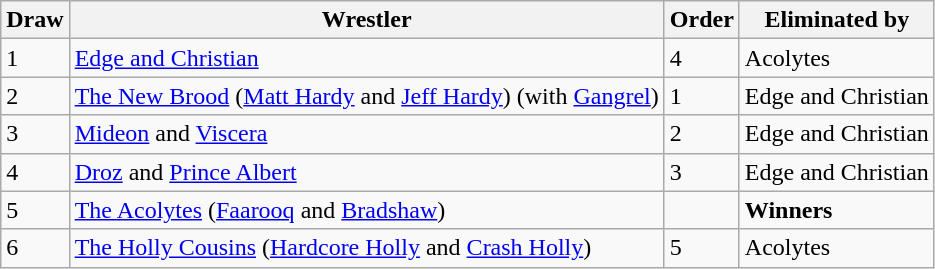<table class="wikitable" border="1">
<tr>
<th>Draw</th>
<th>Wrestler</th>
<th>Order</th>
<th>Eliminated by</th>
</tr>
<tr>
<td>1</td>
<td><a href='#'>Edge and Christian</a></td>
<td>4</td>
<td>Acolytes</td>
</tr>
<tr>
<td>2</td>
<td><a href='#'>The New Brood</a> (<a href='#'>Matt Hardy</a> and <a href='#'>Jeff Hardy</a>) (with <a href='#'>Gangrel</a>)</td>
<td>1</td>
<td>Edge and Christian</td>
</tr>
<tr>
<td>3</td>
<td><a href='#'>Mideon</a> and <a href='#'>Viscera</a></td>
<td>2</td>
<td>Edge and Christian</td>
</tr>
<tr>
<td>4</td>
<td><a href='#'>Droz</a> and <a href='#'>Prince Albert</a></td>
<td>3</td>
<td>Edge and Christian</td>
</tr>
<tr>
<td>5</td>
<td><a href='#'>The Acolytes</a> (<a href='#'>Faarooq</a> and <a href='#'>Bradshaw</a>)</td>
<td></td>
<td><strong>Winners</strong></td>
</tr>
<tr>
<td>6</td>
<td><a href='#'>The Holly Cousins</a> (<a href='#'>Hardcore Holly</a> and <a href='#'>Crash Holly</a>)</td>
<td>5</td>
<td>Acolytes</td>
</tr>
</table>
